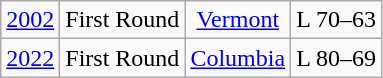<table class="wikitable">
<tr align="center">
<td><a href='#'>2002</a></td>
<td>First Round</td>
<td><a href='#'>Vermont</a></td>
<td>L 70–63</td>
</tr>
<tr align="center">
<td><a href='#'>2022</a></td>
<td>First Round</td>
<td><a href='#'>Columbia</a></td>
<td>L 80–69</td>
</tr>
</table>
